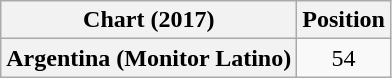<table class="wikitable plainrowheaders" style="text-align:center">
<tr>
<th scope="col">Chart (2017)</th>
<th scope="col">Position</th>
</tr>
<tr>
<th scope="row">Argentina (Monitor Latino)</th>
<td>54</td>
</tr>
</table>
